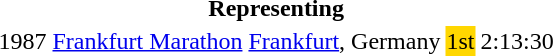<table>
<tr>
<th colspan="5">Representing </th>
</tr>
<tr>
<td>1987</td>
<td><a href='#'>Frankfurt Marathon</a></td>
<td><a href='#'>Frankfurt</a>, Germany</td>
<td bgcolor="gold">1st</td>
<td>2:13:30</td>
</tr>
</table>
